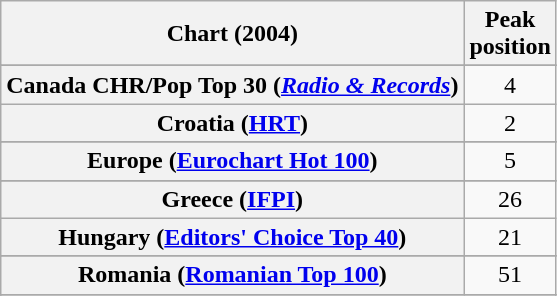<table class="wikitable sortable plainrowheaders" style="text-align:center">
<tr>
<th>Chart (2004)</th>
<th>Peak<br>position</th>
</tr>
<tr>
</tr>
<tr>
</tr>
<tr>
</tr>
<tr>
</tr>
<tr>
</tr>
<tr>
<th scope="row">Canada CHR/Pop Top 30 (<em><a href='#'>Radio & Records</a></em>)</th>
<td>4</td>
</tr>
<tr>
<th scope="row">Croatia (<a href='#'>HRT</a>)</th>
<td>2</td>
</tr>
<tr>
</tr>
<tr>
<th scope="row">Europe (<a href='#'>Eurochart Hot 100</a>)</th>
<td>5</td>
</tr>
<tr>
</tr>
<tr>
</tr>
<tr>
<th scope="row">Greece (<a href='#'>IFPI</a>)</th>
<td>26</td>
</tr>
<tr>
<th scope="row">Hungary (<a href='#'>Editors' Choice Top 40</a>)</th>
<td>21</td>
</tr>
<tr>
</tr>
<tr>
</tr>
<tr>
</tr>
<tr>
</tr>
<tr>
</tr>
<tr>
</tr>
<tr>
<th scope="row">Romania (<a href='#'>Romanian Top 100</a>)</th>
<td>51</td>
</tr>
<tr>
</tr>
<tr>
</tr>
<tr>
</tr>
<tr>
</tr>
<tr>
</tr>
<tr>
</tr>
<tr>
</tr>
<tr>
</tr>
<tr>
</tr>
<tr>
</tr>
</table>
